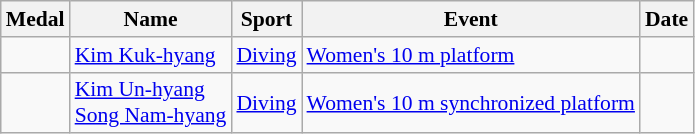<table class="wikitable sortable" style="font-size:90%">
<tr>
<th>Medal</th>
<th>Name</th>
<th>Sport</th>
<th>Event</th>
<th>Date</th>
</tr>
<tr>
<td></td>
<td><a href='#'>Kim Kuk-hyang</a></td>
<td><a href='#'>Diving</a></td>
<td><a href='#'>Women's 10 m platform</a></td>
<td></td>
</tr>
<tr>
<td></td>
<td><a href='#'>Kim Un-hyang</a><br><a href='#'>Song Nam-hyang</a></td>
<td><a href='#'>Diving</a></td>
<td><a href='#'>Women's 10 m synchronized platform</a></td>
<td></td>
</tr>
</table>
